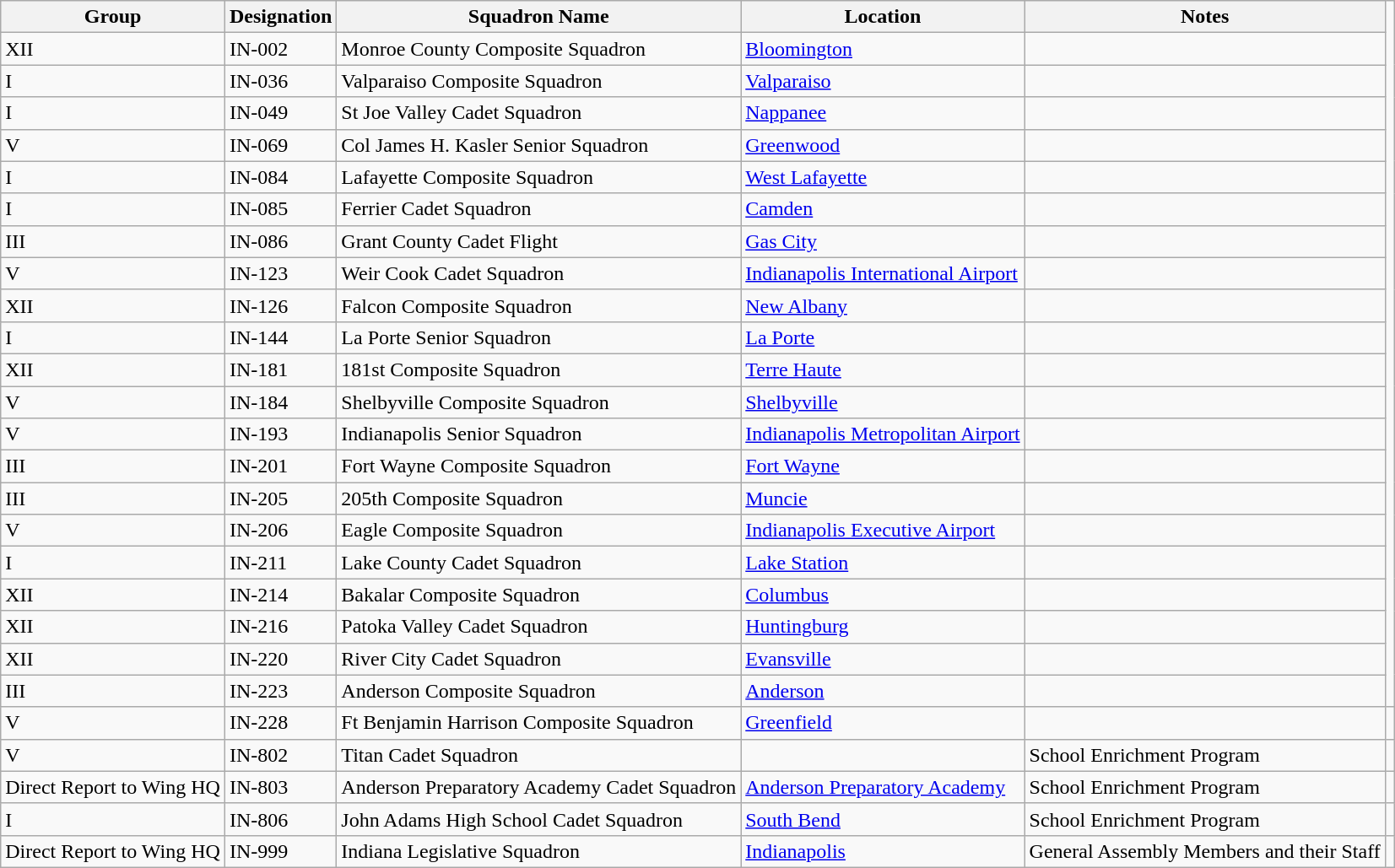<table class="wikitable">
<tr>
<th>Group</th>
<th>Designation </th>
<th>Squadron Name</th>
<th>Location</th>
<th>Notes</th>
</tr>
<tr>
<td>XII</td>
<td>IN-002</td>
<td>Monroe County Composite Squadron</td>
<td><a href='#'>Bloomington</a></td>
<td></td>
</tr>
<tr>
<td>I</td>
<td>IN-036</td>
<td>Valparaiso Composite Squadron</td>
<td><a href='#'>Valparaiso</a></td>
<td></td>
</tr>
<tr>
<td>I</td>
<td>IN-049</td>
<td>St Joe Valley Cadet Squadron</td>
<td><a href='#'>Nappanee</a></td>
<td></td>
</tr>
<tr>
<td>V</td>
<td>IN-069</td>
<td>Col James H. Kasler Senior Squadron</td>
<td><a href='#'>Greenwood</a></td>
<td></td>
</tr>
<tr>
<td>I</td>
<td>IN-084</td>
<td>Lafayette Composite Squadron</td>
<td><a href='#'>West Lafayette</a></td>
<td></td>
</tr>
<tr>
<td>I</td>
<td>IN-085</td>
<td>Ferrier Cadet Squadron</td>
<td><a href='#'>Camden</a></td>
<td></td>
</tr>
<tr>
<td>III</td>
<td>IN-086</td>
<td>Grant County Cadet Flight</td>
<td><a href='#'>Gas City</a></td>
<td></td>
</tr>
<tr>
<td>V</td>
<td>IN-123</td>
<td>Weir Cook Cadet Squadron</td>
<td><a href='#'>Indianapolis International Airport</a></td>
<td></td>
</tr>
<tr>
<td>XII</td>
<td>IN-126</td>
<td>Falcon Composite Squadron</td>
<td><a href='#'>New Albany</a></td>
<td></td>
</tr>
<tr>
<td>I</td>
<td>IN-144</td>
<td>La Porte Senior Squadron</td>
<td><a href='#'>La Porte</a></td>
<td></td>
</tr>
<tr>
<td>XII</td>
<td>IN-181</td>
<td>181st Composite Squadron</td>
<td><a href='#'>Terre Haute</a></td>
<td></td>
</tr>
<tr>
<td>V</td>
<td>IN-184</td>
<td>Shelbyville Composite Squadron</td>
<td><a href='#'>Shelbyville</a></td>
<td></td>
</tr>
<tr>
<td>V</td>
<td>IN-193</td>
<td>Indianapolis Senior Squadron</td>
<td><a href='#'>Indianapolis Metropolitan Airport</a></td>
<td></td>
</tr>
<tr>
<td>III</td>
<td>IN-201</td>
<td>Fort Wayne Composite Squadron</td>
<td><a href='#'>Fort Wayne</a></td>
<td></td>
</tr>
<tr>
<td>III</td>
<td>IN-205</td>
<td>205th Composite Squadron</td>
<td><a href='#'>Muncie</a></td>
<td></td>
</tr>
<tr>
<td>V</td>
<td>IN-206</td>
<td>Eagle Composite Squadron</td>
<td><a href='#'>Indianapolis Executive Airport</a></td>
<td></td>
</tr>
<tr>
<td>I</td>
<td>IN-211</td>
<td>Lake County Cadet Squadron</td>
<td><a href='#'>Lake Station</a></td>
<td></td>
</tr>
<tr>
<td>XII</td>
<td>IN-214</td>
<td>Bakalar Composite Squadron</td>
<td><a href='#'>Columbus</a></td>
<td></td>
</tr>
<tr>
<td>XII</td>
<td>IN-216</td>
<td>Patoka Valley Cadet Squadron</td>
<td><a href='#'>Huntingburg</a></td>
<td></td>
</tr>
<tr>
<td>XII</td>
<td>IN-220</td>
<td>River City Cadet Squadron</td>
<td><a href='#'>Evansville</a></td>
<td></td>
</tr>
<tr>
<td>III</td>
<td>IN-223</td>
<td>Anderson Composite Squadron</td>
<td><a href='#'>Anderson</a></td>
<td></td>
</tr>
<tr>
<td>V</td>
<td>IN-228</td>
<td>Ft Benjamin Harrison Composite Squadron</td>
<td><a href='#'>Greenfield</a></td>
<td></td>
<td></td>
</tr>
<tr>
<td>V</td>
<td>IN-802</td>
<td>Titan Cadet Squadron</td>
<td></td>
<td>School Enrichment Program</td>
<td></td>
</tr>
<tr>
<td>Direct Report to Wing HQ</td>
<td>IN-803</td>
<td>Anderson Preparatory Academy Cadet Squadron</td>
<td><a href='#'>Anderson Preparatory Academy</a></td>
<td>School Enrichment Program</td>
<td></td>
</tr>
<tr>
<td>I</td>
<td>IN-806</td>
<td>John Adams High School Cadet Squadron</td>
<td><a href='#'>South Bend</a></td>
<td>School Enrichment Program</td>
<td></td>
</tr>
<tr>
<td>Direct Report to Wing HQ</td>
<td>IN-999</td>
<td>Indiana Legislative Squadron</td>
<td><a href='#'>Indianapolis</a></td>
<td>General Assembly Members and their Staff</td>
<td></td>
</tr>
</table>
